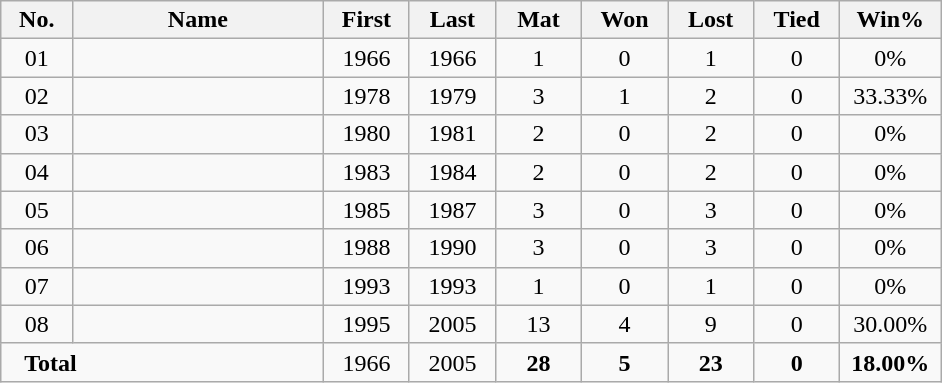<table class="wikitable sortable" style="margin: 1em auto 1em auto">
<tr>
<th width="40">No.</th>
<th width="160">Name</th>
<th width="50">First</th>
<th width="50">Last</th>
<th width="50">Mat</th>
<th width="50">Won</th>
<th width="50">Lost</th>
<th width="50">Tied</th>
<th width="60">Win%</th>
</tr>
<tr align=center>
<td><span>0</span>1</td>
<td align=left></td>
<td>1966</td>
<td>1966</td>
<td>1</td>
<td>0</td>
<td>1</td>
<td>0</td>
<td>0%</td>
</tr>
<tr align=center>
<td><span>0</span>2</td>
<td align=left></td>
<td>1978</td>
<td>1979</td>
<td>3</td>
<td>1</td>
<td>2</td>
<td>0</td>
<td>33.33%</td>
</tr>
<tr align=center>
<td><span>0</span>3</td>
<td align=left></td>
<td>1980</td>
<td>1981</td>
<td>2</td>
<td>0</td>
<td>2</td>
<td>0</td>
<td>0%</td>
</tr>
<tr align=center>
<td><span>0</span>4</td>
<td align=left></td>
<td>1983</td>
<td>1984</td>
<td>2</td>
<td>0</td>
<td>2</td>
<td>0</td>
<td>0%</td>
</tr>
<tr align=center>
<td><span>0</span>5</td>
<td align=left></td>
<td>1985</td>
<td>1987</td>
<td>3</td>
<td>0</td>
<td>3</td>
<td>0</td>
<td>0%</td>
</tr>
<tr align=center>
<td><span>0</span>6</td>
<td align=left></td>
<td>1988</td>
<td>1990</td>
<td>3</td>
<td>0</td>
<td>3</td>
<td>0</td>
<td>0%</td>
</tr>
<tr align=center>
<td><span>0</span>7</td>
<td align=left></td>
<td>1993</td>
<td>1993</td>
<td>1</td>
<td>0</td>
<td>1</td>
<td>0</td>
<td>0%</td>
</tr>
<tr align=center>
<td><span>0</span>8</td>
<td align=left></td>
<td>1995</td>
<td>2005</td>
<td>13</td>
<td>4</td>
<td>9</td>
<td>0</td>
<td>30.00%</td>
</tr>
<tr class="sortbottom" align=center>
<td colspan=2 align=left><strong>   Total</strong></td>
<td>1966</td>
<td>2005</td>
<td><strong>28</strong></td>
<td><strong>5</strong></td>
<td><strong>23</strong></td>
<td><strong>0</strong></td>
<td><strong>18.00%</strong></td>
</tr>
</table>
